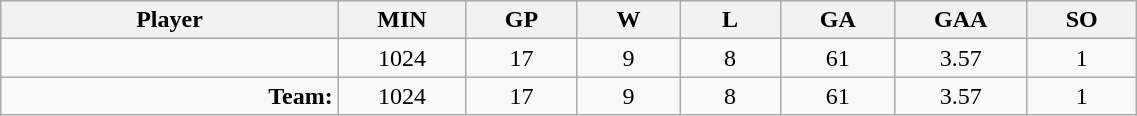<table class="wikitable sortable" width="60%">
<tr>
<th bgcolor="#DDDDFF" width="10%">Player</th>
<th width="3%" bgcolor="#DDDDFF" title="Minutes played">MIN</th>
<th width="3%" bgcolor="#DDDDFF" title="Games played in">GP</th>
<th width="3%" bgcolor="#DDDDFF" title="Wins">W</th>
<th width="3%" bgcolor="#DDDDFF"title="Losses">L</th>
<th width="3%" bgcolor="#DDDDFF" title="Goals against">GA</th>
<th width="3%" bgcolor="#DDDDFF" title="Goals against average">GAA</th>
<th width="3%" bgcolor="#DDDDFF" title="Shut-outs">SO</th>
</tr>
<tr align="center">
<td align="right"></td>
<td>1024</td>
<td>17</td>
<td>9</td>
<td>8</td>
<td>61</td>
<td>3.57</td>
<td>1</td>
</tr>
<tr align="center">
<td align="right"><strong>Team:</strong></td>
<td>1024</td>
<td>17</td>
<td>9</td>
<td>8</td>
<td>61</td>
<td>3.57</td>
<td>1</td>
</tr>
</table>
